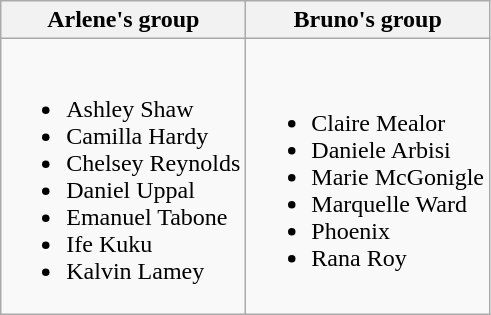<table class="wikitable">
<tr>
<th><strong>Arlene's group</strong></th>
<th><strong>Bruno's group</strong></th>
</tr>
<tr>
<td><br><ul><li>Ashley Shaw</li><li>Camilla Hardy</li><li>Chelsey Reynolds</li><li>Daniel Uppal</li><li>Emanuel Tabone</li><li>Ife Kuku</li><li>Kalvin Lamey</li></ul></td>
<td><br><ul><li>Claire Mealor</li><li>Daniele Arbisi</li><li>Marie McGonigle</li><li>Marquelle Ward</li><li>Phoenix</li><li>Rana Roy</li></ul></td>
</tr>
</table>
